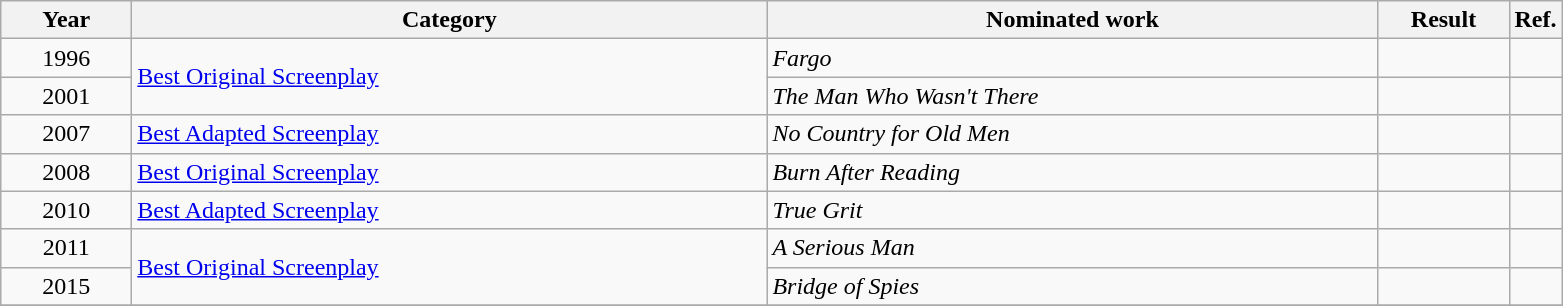<table class="wikitable unsortable">
<tr>
<th scope="col" style="width:5em;">Year</th>
<th scope="col" style="width:26em;">Category</th>
<th scope="col" style="width:25em;">Nominated work</th>
<th scope="col" style="width:5em;">Result</th>
<th class=unsortable>Ref.</th>
</tr>
<tr>
<td style="text-align:center;">1996</td>
<td rowspan=2><a href='#'>Best Original Screenplay</a></td>
<td><em>Fargo</em></td>
<td></td>
<td></td>
</tr>
<tr>
<td style="text-align:center;">2001</td>
<td><em>The Man Who Wasn't There</em></td>
<td></td>
<td></td>
</tr>
<tr>
<td style="text-align:center;">2007</td>
<td><a href='#'>Best Adapted Screenplay</a></td>
<td><em>No Country for Old Men</em></td>
<td></td>
<td></td>
</tr>
<tr>
<td style="text-align:center;">2008</td>
<td><a href='#'>Best Original Screenplay</a></td>
<td><em>Burn After Reading</em></td>
<td></td>
<td></td>
</tr>
<tr>
<td style="text-align:center;">2010</td>
<td><a href='#'>Best Adapted Screenplay</a></td>
<td><em>True Grit</em></td>
<td></td>
<td></td>
</tr>
<tr>
<td style="text-align:center;">2011</td>
<td rowspan=2><a href='#'>Best Original Screenplay</a></td>
<td><em>A Serious Man</em></td>
<td></td>
<td></td>
</tr>
<tr>
<td style="text-align:center;">2015</td>
<td><em>Bridge of Spies</em></td>
<td></td>
<td></td>
</tr>
<tr>
</tr>
</table>
